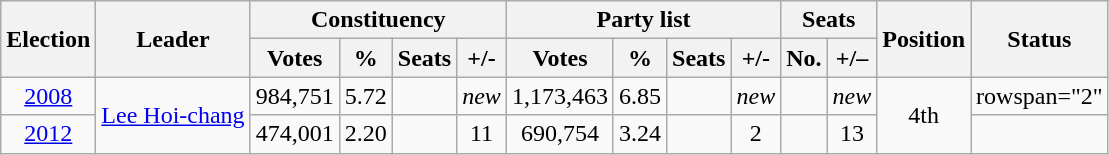<table class="wikitable" style="text-align:center">
<tr>
<th rowspan="2">Election</th>
<th rowspan="2">Leader</th>
<th colspan="4">Constituency</th>
<th colspan="4">Party list</th>
<th colspan="2">Seats</th>
<th rowspan="2">Position</th>
<th rowspan="2">Status</th>
</tr>
<tr>
<th>Votes</th>
<th>%</th>
<th>Seats</th>
<th>+/-</th>
<th>Votes</th>
<th>%</th>
<th>Seats</th>
<th>+/-</th>
<th>No.</th>
<th>+/–</th>
</tr>
<tr>
<td><a href='#'>2008</a></td>
<td rowspan="2"><a href='#'>Lee Hoi-chang</a></td>
<td>984,751</td>
<td>5.72</td>
<td></td>
<td><em>new</em></td>
<td>1,173,463</td>
<td>6.85</td>
<td></td>
<td><em>new</em></td>
<td></td>
<td><em>new</em></td>
<td rowspan="2">4th</td>
<td>rowspan="2" </td>
</tr>
<tr>
<td><a href='#'>2012</a></td>
<td>474,001</td>
<td>2.20</td>
<td></td>
<td> 11</td>
<td>690,754</td>
<td>3.24</td>
<td></td>
<td> 2</td>
<td></td>
<td> 13</td>
</tr>
</table>
